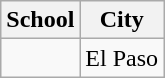<table class="wikitable">
<tr>
<th>School</th>
<th>City</th>
</tr>
<tr>
<td></td>
<td>El Paso</td>
</tr>
</table>
